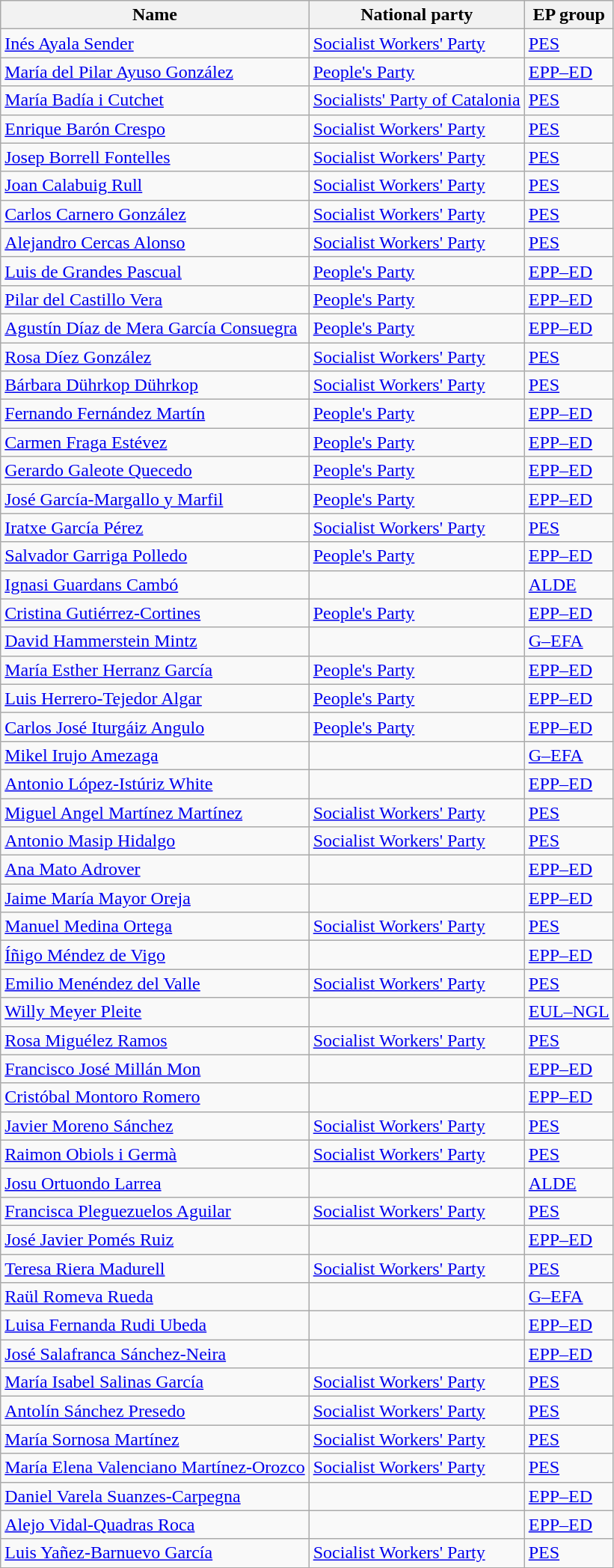<table class="sortable wikitable">
<tr>
<th>Name</th>
<th>National party</th>
<th>EP group</th>
</tr>
<tr>
<td><a href='#'>Inés Ayala Sender</a></td>
<td> <a href='#'>Socialist Workers' Party</a></td>
<td> <a href='#'>PES</a></td>
</tr>
<tr>
<td><a href='#'>María del Pilar Ayuso González</a></td>
<td> <a href='#'>People's Party</a></td>
<td> <a href='#'>EPP–ED</a></td>
</tr>
<tr>
<td><a href='#'>María Badía i Cutchet</a></td>
<td> <a href='#'>Socialists' Party of Catalonia</a></td>
<td> <a href='#'>PES</a></td>
</tr>
<tr>
<td><a href='#'>Enrique Barón Crespo</a></td>
<td> <a href='#'>Socialist Workers' Party</a></td>
<td> <a href='#'>PES</a></td>
</tr>
<tr>
<td><a href='#'>Josep Borrell Fontelles</a></td>
<td> <a href='#'>Socialist Workers' Party</a></td>
<td> <a href='#'>PES</a></td>
</tr>
<tr>
<td><a href='#'>Joan Calabuig Rull</a></td>
<td> <a href='#'>Socialist Workers' Party</a></td>
<td> <a href='#'>PES</a></td>
</tr>
<tr>
<td><a href='#'>Carlos Carnero González</a></td>
<td> <a href='#'>Socialist Workers' Party</a></td>
<td> <a href='#'>PES</a></td>
</tr>
<tr>
<td><a href='#'>Alejandro Cercas Alonso</a></td>
<td> <a href='#'>Socialist Workers' Party</a></td>
<td> <a href='#'>PES</a></td>
</tr>
<tr>
<td><a href='#'>Luis de Grandes Pascual</a></td>
<td> <a href='#'>People's Party</a></td>
<td> <a href='#'>EPP–ED</a></td>
</tr>
<tr>
<td><a href='#'>Pilar del Castillo Vera</a></td>
<td> <a href='#'>People's Party</a></td>
<td> <a href='#'>EPP–ED</a></td>
</tr>
<tr>
<td><a href='#'>Agustín Díaz de Mera García Consuegra</a></td>
<td> <a href='#'>People's Party</a></td>
<td> <a href='#'>EPP–ED</a></td>
</tr>
<tr>
<td><a href='#'>Rosa Díez González</a></td>
<td> <a href='#'>Socialist Workers' Party</a></td>
<td> <a href='#'>PES</a></td>
</tr>
<tr>
<td><a href='#'>Bárbara Dührkop Dührkop</a></td>
<td> <a href='#'>Socialist Workers' Party</a></td>
<td> <a href='#'>PES</a></td>
</tr>
<tr>
<td><a href='#'>Fernando Fernández Martín</a></td>
<td> <a href='#'>People's Party</a></td>
<td> <a href='#'>EPP–ED</a></td>
</tr>
<tr>
<td><a href='#'>Carmen Fraga Estévez</a></td>
<td> <a href='#'>People's Party</a></td>
<td> <a href='#'>EPP–ED</a></td>
</tr>
<tr>
<td><a href='#'>Gerardo Galeote Quecedo</a></td>
<td> <a href='#'>People's Party</a></td>
<td> <a href='#'>EPP–ED</a></td>
</tr>
<tr>
<td><a href='#'>José García-Margallo y Marfil</a></td>
<td> <a href='#'>People's Party</a></td>
<td> <a href='#'>EPP–ED</a></td>
</tr>
<tr>
<td><a href='#'>Iratxe García Pérez</a></td>
<td> <a href='#'>Socialist Workers' Party</a></td>
<td> <a href='#'>PES</a></td>
</tr>
<tr>
<td><a href='#'>Salvador Garriga Polledo</a></td>
<td> <a href='#'>People's Party</a></td>
<td> <a href='#'>EPP–ED</a></td>
</tr>
<tr>
<td><a href='#'>Ignasi Guardans Cambó</a></td>
<td></td>
<td> <a href='#'>ALDE</a></td>
</tr>
<tr>
<td><a href='#'>Cristina Gutiérrez-Cortines</a></td>
<td> <a href='#'>People's Party</a></td>
<td> <a href='#'>EPP–ED</a></td>
</tr>
<tr>
<td><a href='#'>David Hammerstein Mintz</a></td>
<td></td>
<td> <a href='#'>G–EFA</a></td>
</tr>
<tr>
<td><a href='#'>María Esther Herranz García</a></td>
<td> <a href='#'>People's Party</a></td>
<td> <a href='#'>EPP–ED</a></td>
</tr>
<tr>
<td><a href='#'>Luis Herrero-Tejedor Algar</a></td>
<td> <a href='#'>People's Party</a></td>
<td> <a href='#'>EPP–ED</a></td>
</tr>
<tr>
<td><a href='#'>Carlos José Iturgáiz Angulo</a></td>
<td> <a href='#'>People's Party</a></td>
<td> <a href='#'>EPP–ED</a></td>
</tr>
<tr>
<td><a href='#'>Mikel Irujo Amezaga</a></td>
<td></td>
<td> <a href='#'>G–EFA</a></td>
</tr>
<tr>
<td><a href='#'>Antonio López-Istúriz White</a></td>
<td></td>
<td> <a href='#'>EPP–ED</a></td>
</tr>
<tr>
<td><a href='#'>Miguel Angel Martínez Martínez</a></td>
<td> <a href='#'>Socialist Workers' Party</a></td>
<td> <a href='#'>PES</a></td>
</tr>
<tr>
<td><a href='#'>Antonio Masip Hidalgo</a></td>
<td> <a href='#'>Socialist Workers' Party</a></td>
<td> <a href='#'>PES</a></td>
</tr>
<tr>
<td><a href='#'>Ana Mato Adrover</a></td>
<td></td>
<td> <a href='#'>EPP–ED</a></td>
</tr>
<tr>
<td><a href='#'>Jaime María Mayor Oreja</a></td>
<td></td>
<td> <a href='#'>EPP–ED</a></td>
</tr>
<tr>
<td><a href='#'>Manuel Medina Ortega</a></td>
<td> <a href='#'>Socialist Workers' Party</a></td>
<td> <a href='#'>PES</a></td>
</tr>
<tr>
<td><a href='#'>Íñigo Méndez de Vigo</a></td>
<td></td>
<td> <a href='#'>EPP–ED</a></td>
</tr>
<tr>
<td><a href='#'>Emilio Menéndez del Valle</a></td>
<td> <a href='#'>Socialist Workers' Party</a></td>
<td> <a href='#'>PES</a></td>
</tr>
<tr>
<td><a href='#'>Willy Meyer Pleite</a></td>
<td></td>
<td> <a href='#'>EUL–NGL</a></td>
</tr>
<tr>
<td><a href='#'>Rosa Miguélez Ramos</a></td>
<td> <a href='#'>Socialist Workers' Party</a></td>
<td> <a href='#'>PES</a></td>
</tr>
<tr>
<td><a href='#'>Francisco José Millán Mon</a></td>
<td></td>
<td> <a href='#'>EPP–ED</a></td>
</tr>
<tr>
<td><a href='#'>Cristóbal Montoro Romero</a></td>
<td></td>
<td> <a href='#'>EPP–ED</a></td>
</tr>
<tr>
<td><a href='#'>Javier Moreno Sánchez</a></td>
<td> <a href='#'>Socialist Workers' Party</a></td>
<td> <a href='#'>PES</a></td>
</tr>
<tr>
<td><a href='#'>Raimon Obiols i Germà</a></td>
<td> <a href='#'>Socialist Workers' Party</a></td>
<td> <a href='#'>PES</a></td>
</tr>
<tr>
<td><a href='#'>Josu Ortuondo Larrea</a></td>
<td></td>
<td> <a href='#'>ALDE</a></td>
</tr>
<tr>
<td><a href='#'>Francisca Pleguezuelos Aguilar</a></td>
<td> <a href='#'>Socialist Workers' Party</a></td>
<td> <a href='#'>PES</a></td>
</tr>
<tr>
<td><a href='#'>José Javier Pomés Ruiz</a></td>
<td></td>
<td> <a href='#'>EPP–ED</a></td>
</tr>
<tr>
<td><a href='#'>Teresa Riera Madurell</a></td>
<td> <a href='#'>Socialist Workers' Party</a></td>
<td> <a href='#'>PES</a></td>
</tr>
<tr>
<td><a href='#'>Raül Romeva Rueda</a></td>
<td></td>
<td> <a href='#'>G–EFA</a></td>
</tr>
<tr>
<td><a href='#'>Luisa Fernanda Rudi Ubeda</a></td>
<td></td>
<td> <a href='#'>EPP–ED</a></td>
</tr>
<tr>
<td><a href='#'>José Salafranca Sánchez-Neira</a></td>
<td></td>
<td> <a href='#'>EPP–ED</a></td>
</tr>
<tr>
<td><a href='#'>María Isabel Salinas García</a></td>
<td> <a href='#'>Socialist Workers' Party</a></td>
<td> <a href='#'>PES</a></td>
</tr>
<tr>
<td><a href='#'>Antolín Sánchez Presedo</a></td>
<td> <a href='#'>Socialist Workers' Party</a></td>
<td> <a href='#'>PES</a></td>
</tr>
<tr>
<td><a href='#'>María Sornosa Martínez</a></td>
<td> <a href='#'>Socialist Workers' Party</a></td>
<td> <a href='#'>PES</a></td>
</tr>
<tr>
<td><a href='#'>María Elena Valenciano Martínez-Orozco</a></td>
<td> <a href='#'>Socialist Workers' Party</a></td>
<td> <a href='#'>PES</a></td>
</tr>
<tr>
<td><a href='#'>Daniel Varela Suanzes-Carpegna</a></td>
<td></td>
<td> <a href='#'>EPP–ED</a></td>
</tr>
<tr>
<td><a href='#'>Alejo Vidal-Quadras Roca</a></td>
<td></td>
<td> <a href='#'>EPP–ED</a></td>
</tr>
<tr>
<td><a href='#'>Luis Yañez-Barnuevo García</a></td>
<td> <a href='#'>Socialist Workers' Party</a></td>
<td> <a href='#'>PES</a></td>
</tr>
</table>
